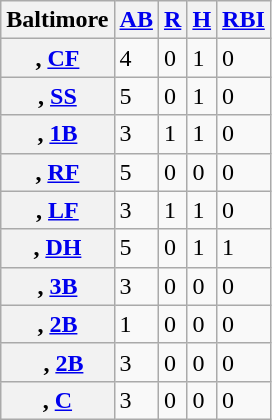<table class="wikitable sortable plainrowheaders">
<tr>
<th scope="col">Baltimore</th>
<th scope="col"><a href='#'>AB</a></th>
<th scope="col"><a href='#'>R</a></th>
<th scope="col"><a href='#'>H</a></th>
<th scope="col"><a href='#'>RBI</a></th>
</tr>
<tr>
<th scope="row">, <a href='#'>CF</a></th>
<td>4</td>
<td>0</td>
<td>1</td>
<td>0</td>
</tr>
<tr>
<th scope="row">, <a href='#'>SS</a></th>
<td>5</td>
<td>0</td>
<td>1</td>
<td>0</td>
</tr>
<tr>
<th scope="row">, <a href='#'>1B</a></th>
<td>3</td>
<td>1</td>
<td>1</td>
<td>0</td>
</tr>
<tr>
<th scope="row">, <a href='#'>RF</a></th>
<td>5</td>
<td>0</td>
<td>0</td>
<td>0</td>
</tr>
<tr>
<th scope="row">, <a href='#'>LF</a></th>
<td>3</td>
<td>1</td>
<td>1</td>
<td>0</td>
</tr>
<tr>
<th scope="row">, <a href='#'>DH</a></th>
<td>5</td>
<td>0</td>
<td>1</td>
<td>1</td>
</tr>
<tr>
<th scope="row">, <a href='#'>3B</a></th>
<td>3</td>
<td>0</td>
<td>0</td>
<td>0</td>
</tr>
<tr>
<th scope="row">, <a href='#'>2B</a></th>
<td>1</td>
<td>0</td>
<td>0</td>
<td>0</td>
</tr>
<tr>
<th scope="row">  , <a href='#'>2B</a></th>
<td>3</td>
<td>0</td>
<td>0</td>
<td>0</td>
</tr>
<tr>
<th scope="row">, <a href='#'>C</a></th>
<td>3</td>
<td>0</td>
<td>0</td>
<td>0</td>
</tr>
</table>
